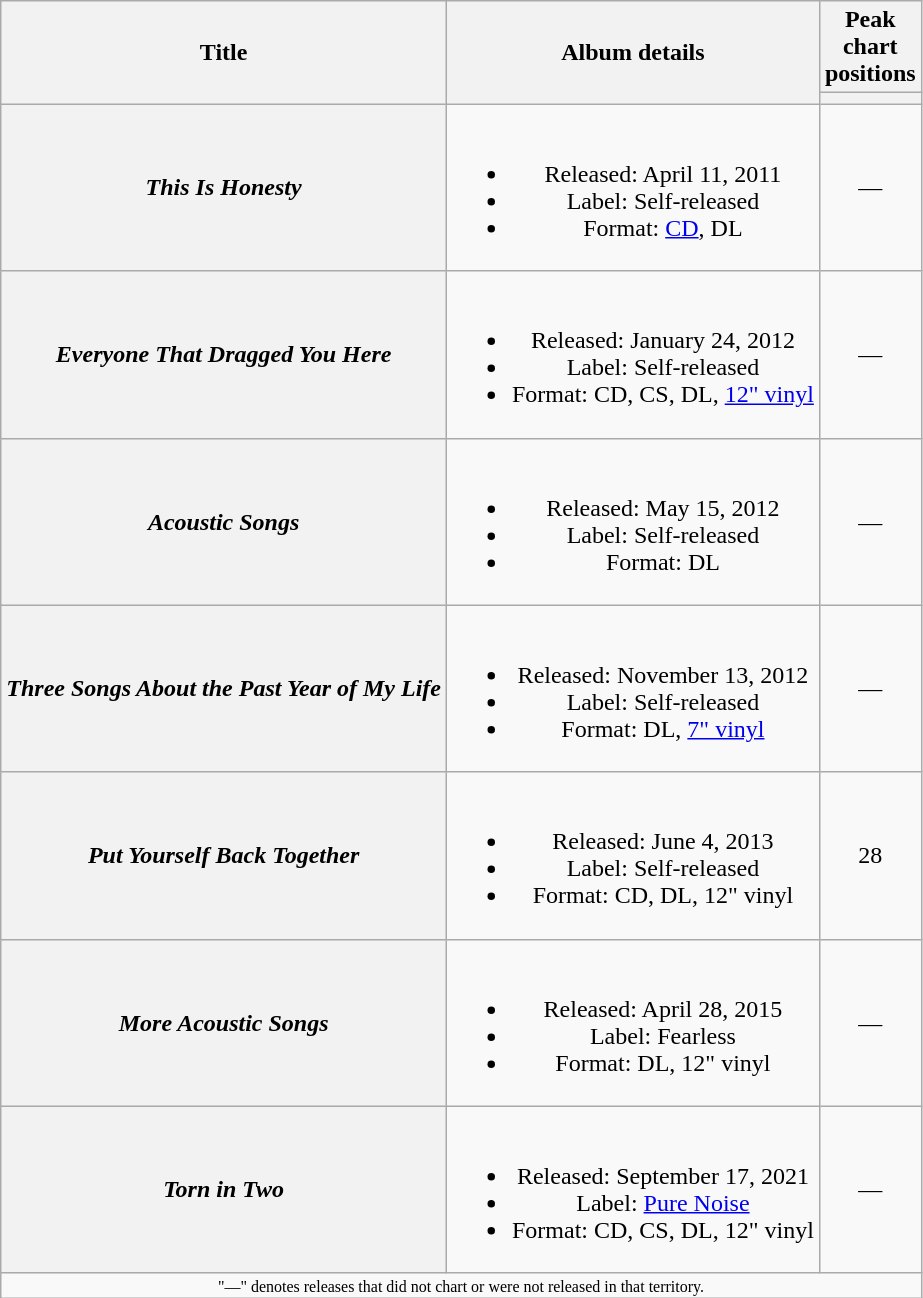<table class="wikitable plainrowheaders" style="text-align:center;">
<tr>
<th scope="col" rowspan="2">Title</th>
<th scope="col" rowspan="2">Album details</th>
<th scope="col" colspan="1">Peak chart<br>positions</th>
</tr>
<tr>
<th style="width:30px;"></th>
</tr>
<tr>
<th scope="row"><em>This Is Honesty</em></th>
<td><br><ul><li>Released: April 11, 2011</li><li>Label: Self-released</li><li>Format: <a href='#'>CD</a>, DL</li></ul></td>
<td>—</td>
</tr>
<tr>
<th scope="row"><em>Everyone That Dragged You Here</em></th>
<td><br><ul><li>Released: January 24, 2012</li><li>Label: Self-released</li><li>Format: CD, CS, DL, <a href='#'>12" vinyl</a></li></ul></td>
<td>—</td>
</tr>
<tr>
<th scope="row"><em>Acoustic Songs</em></th>
<td><br><ul><li>Released: May 15, 2012</li><li>Label: Self-released</li><li>Format: DL</li></ul></td>
<td>—</td>
</tr>
<tr>
<th scope="row"><em>Three Songs About the Past Year of My Life</em></th>
<td><br><ul><li>Released: November 13, 2012</li><li>Label: Self-released</li><li>Format: DL, <a href='#'>7" vinyl</a></li></ul></td>
<td>—</td>
</tr>
<tr>
<th scope="row"><em>Put Yourself Back Together</em></th>
<td><br><ul><li>Released: June 4, 2013</li><li>Label: Self-released</li><li>Format: CD, DL, 12" vinyl</li></ul></td>
<td>28</td>
</tr>
<tr>
<th scope="row"><em>More Acoustic Songs</em></th>
<td><br><ul><li>Released: April 28, 2015</li><li>Label: Fearless </li><li>Format: DL, 12" vinyl</li></ul></td>
<td>—</td>
</tr>
<tr>
<th scope="row"><em>Torn in Two</em></th>
<td><br><ul><li>Released: September 17, 2021</li><li>Label: <a href='#'>Pure Noise</a></li><li>Format: CD, CS, DL, 12" vinyl</li></ul></td>
<td>—</td>
</tr>
<tr>
<td align="center" colspan="13" style="font-size: 8pt">"—" denotes releases that did not chart or were not released in that territory.</td>
</tr>
</table>
